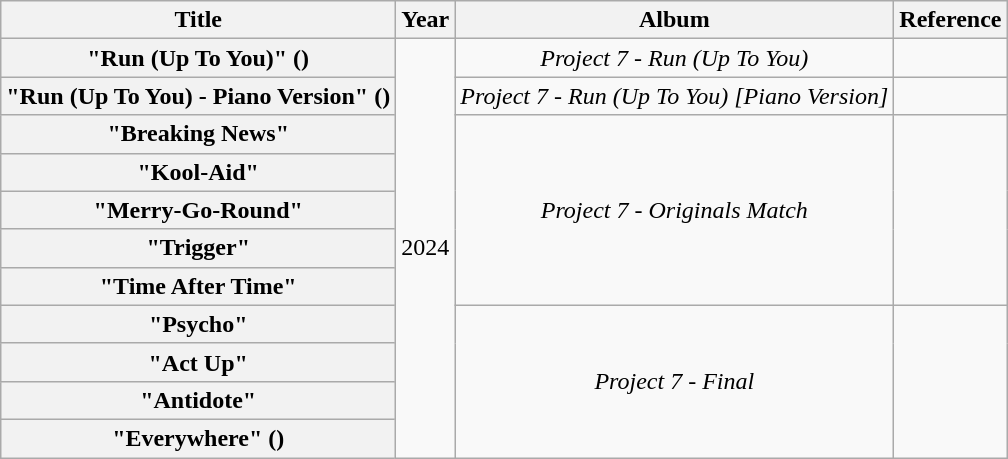<table class="wikitable plainrowheaders" style="text-align:center">
<tr>
<th scope="col">Title</th>
<th scope="col">Year</th>
<th scope="col">Album</th>
<th scope="col">Reference</th>
</tr>
<tr>
<th scope="row">"Run (Up To You)" ()</th>
<td rowspan="11">2024</td>
<td><em>Project 7 - Run (Up To You)</em></td>
<td></td>
</tr>
<tr>
<th scope="row">"Run (Up To You) - Piano Version" ()</th>
<td><em>Project 7 - Run (Up To You) [Piano Version]</em></td>
<td></td>
</tr>
<tr>
<th scope="row">"Breaking News"</th>
<td rowspan="5"><em>Project 7 - Originals Match</em></td>
<td rowspan="5"></td>
</tr>
<tr>
<th scope="row">"Kool-Aid"</th>
</tr>
<tr>
<th scope="row">"Merry-Go-Round"</th>
</tr>
<tr>
<th scope="row">"Trigger"</th>
</tr>
<tr>
<th scope="row">"Time After Time"</th>
</tr>
<tr>
<th scope="row">"Psycho"</th>
<td rowspan="4"><em>Project 7 - Final</em></td>
<td rowspan="4"></td>
</tr>
<tr>
<th scope="row">"Act Up"</th>
</tr>
<tr>
<th scope="row">"Antidote"</th>
</tr>
<tr>
<th scope="row">"Everywhere" ()</th>
</tr>
</table>
